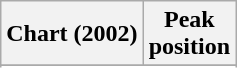<table class="wikitable sortable plainrowheaders" style="text-align:center">
<tr>
<th scope="col">Chart (2002)</th>
<th scope="col">Peak<br>position</th>
</tr>
<tr>
</tr>
<tr>
</tr>
</table>
